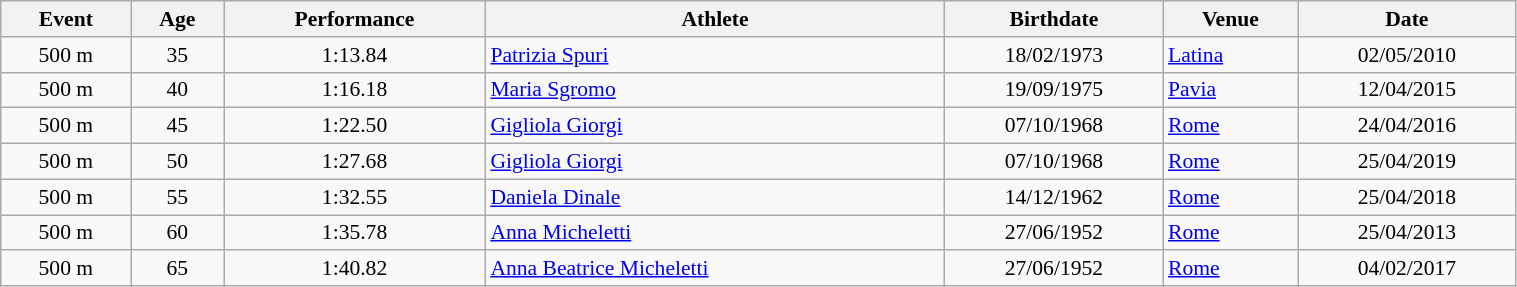<table class="wikitable" width=80% style="font-size:90%; text-align:center">
<tr>
<th>Event</th>
<th>Age</th>
<th>Performance</th>
<th>Athlete</th>
<th>Birthdate</th>
<th>Venue</th>
<th>Date</th>
</tr>
<tr>
<td>500 m</td>
<td>35</td>
<td>1:13.84</td>
<td align=left><a href='#'>Patrizia Spuri</a></td>
<td>18/02/1973</td>
<td align=left><a href='#'>Latina</a></td>
<td>02/05/2010</td>
</tr>
<tr>
<td>500 m</td>
<td>40</td>
<td>1:16.18</td>
<td align=left><a href='#'>Maria Sgromo</a></td>
<td>19/09/1975</td>
<td align=left><a href='#'>Pavia</a></td>
<td>12/04/2015</td>
</tr>
<tr>
<td>500 m</td>
<td>45</td>
<td>1:22.50</td>
<td align=left><a href='#'>Gigliola Giorgi</a></td>
<td>07/10/1968</td>
<td align=left><a href='#'>Rome</a></td>
<td>24/04/2016</td>
</tr>
<tr>
<td>500 m</td>
<td>50</td>
<td>1:27.68</td>
<td align=left><a href='#'>Gigliola Giorgi</a></td>
<td>07/10/1968</td>
<td align=left><a href='#'>Rome</a></td>
<td>25/04/2019</td>
</tr>
<tr>
<td>500 m</td>
<td>55</td>
<td>1:32.55</td>
<td align=left><a href='#'>Daniela Dinale</a></td>
<td>14/12/1962</td>
<td align=left><a href='#'>Rome</a></td>
<td>25/04/2018</td>
</tr>
<tr>
<td>500 m</td>
<td>60</td>
<td>1:35.78</td>
<td align=left><a href='#'>Anna Micheletti</a></td>
<td>27/06/1952</td>
<td align=left><a href='#'>Rome</a></td>
<td>25/04/2013</td>
</tr>
<tr>
<td>500 m</td>
<td>65</td>
<td>1:40.82</td>
<td align=left><a href='#'>Anna Beatrice Micheletti</a></td>
<td>27/06/1952</td>
<td align=left><a href='#'>Rome</a></td>
<td>04/02/2017</td>
</tr>
</table>
